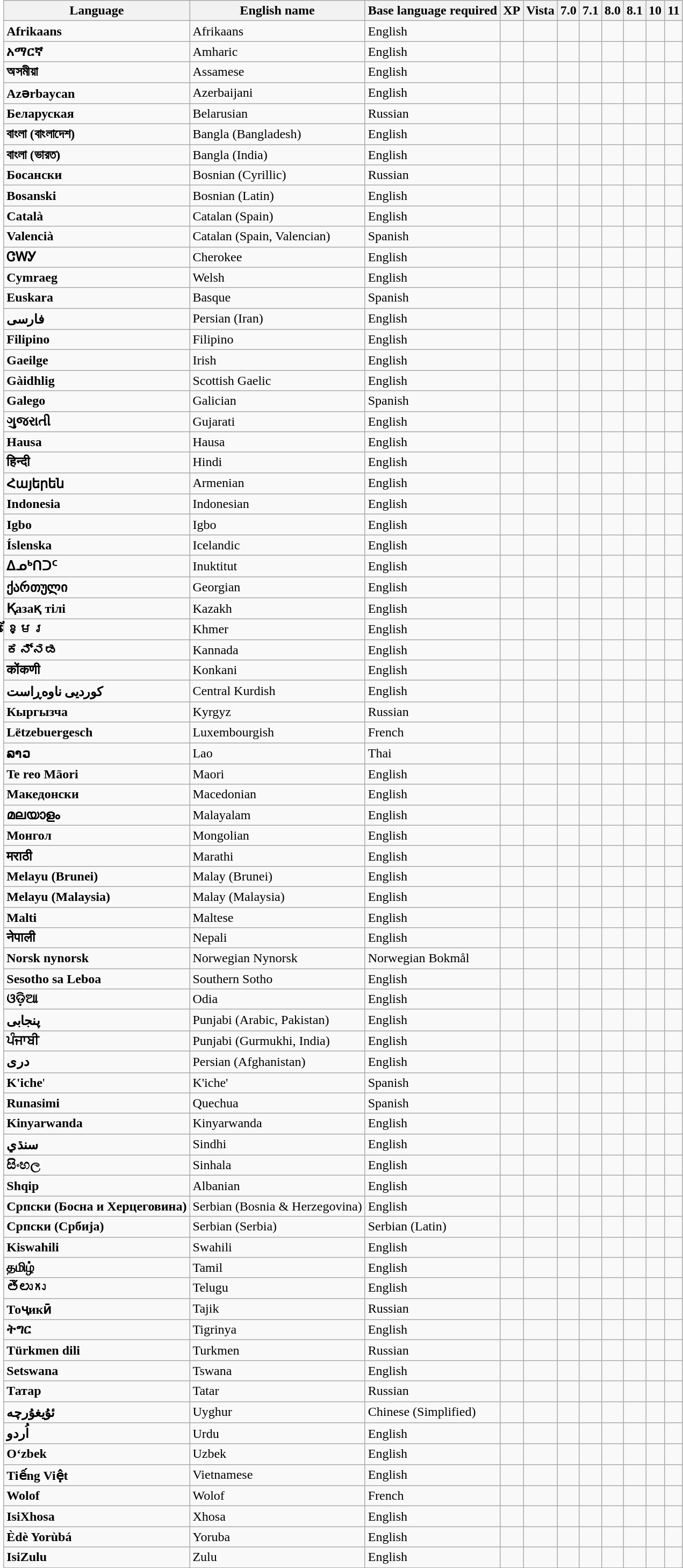<table class="wikitable sortable mw-collapsible">
<tr>
<th>Language</th>
<th>English name</th>
<th>Base language required</th>
<th>XP</th>
<th>Vista</th>
<th>7.0</th>
<th>7.1</th>
<th>8.0</th>
<th>8.1</th>
<th>10</th>
<th>11</th>
</tr>
<tr>
<td><strong>Afrikaans</strong></td>
<td>Afrikaans</td>
<td>English</td>
<td></td>
<td></td>
<td></td>
<td></td>
<td></td>
<td></td>
<td></td>
<td></td>
</tr>
<tr>
<td><strong>አማርኛ</strong></td>
<td>Amharic</td>
<td>English</td>
<td></td>
<td></td>
<td></td>
<td></td>
<td></td>
<td></td>
<td></td>
<td></td>
</tr>
<tr>
<td><strong>অসমীয়া</strong></td>
<td>Assamese</td>
<td>English</td>
<td></td>
<td></td>
<td></td>
<td></td>
<td></td>
<td></td>
<td></td>
<td></td>
</tr>
<tr>
<td><strong>Azərbaycan</strong></td>
<td>Azerbaijani</td>
<td>English</td>
<td></td>
<td></td>
<td></td>
<td></td>
<td></td>
<td></td>
<td></td>
<td></td>
</tr>
<tr>
<td><strong>Беларуская</strong></td>
<td>Belarusian</td>
<td>Russian</td>
<td></td>
<td></td>
<td></td>
<td></td>
<td></td>
<td></td>
<td></td>
<td></td>
</tr>
<tr>
<td><strong>বাংলা (বাংলাদেশ)</strong></td>
<td>Bangla (Bangladesh)</td>
<td>English</td>
<td></td>
<td></td>
<td></td>
<td></td>
<td></td>
<td></td>
<td></td>
<td></td>
</tr>
<tr>
<td><strong>বাংলা (ভারত)</strong></td>
<td>Bangla (India)</td>
<td>English</td>
<td></td>
<td></td>
<td></td>
<td></td>
<td></td>
<td></td>
<td></td>
<td></td>
</tr>
<tr>
<td><strong>Босански</strong></td>
<td>Bosnian (Cyrillic)</td>
<td>Russian</td>
<td></td>
<td></td>
<td></td>
<td></td>
<td></td>
<td></td>
<td></td>
<td></td>
</tr>
<tr>
<td><strong>Bosanski</strong></td>
<td>Bosnian (Latin)</td>
<td>English</td>
<td></td>
<td></td>
<td></td>
<td></td>
<td></td>
<td></td>
<td></td>
<td></td>
</tr>
<tr>
<td><strong>Català</strong></td>
<td>Catalan (Spain)</td>
<td>English</td>
<td></td>
<td></td>
<td></td>
<td></td>
<td></td>
<td></td>
<td></td>
<td></td>
</tr>
<tr>
<td><strong>Valencià</strong></td>
<td>Catalan (Spain, Valencian)</td>
<td>Spanish</td>
<td></td>
<td></td>
<td></td>
<td></td>
<td></td>
<td></td>
<td></td>
<td></td>
</tr>
<tr>
<td><strong>ᏣᎳᎩ</strong></td>
<td>Cherokee</td>
<td>English</td>
<td></td>
<td></td>
<td></td>
<td></td>
<td></td>
<td></td>
<td></td>
<td></td>
</tr>
<tr>
<td><strong>Cymraeg</strong></td>
<td>Welsh</td>
<td>English</td>
<td></td>
<td></td>
<td></td>
<td></td>
<td></td>
<td></td>
<td></td>
<td></td>
</tr>
<tr>
<td><strong>Euskara</strong></td>
<td>Basque</td>
<td>Spanish</td>
<td></td>
<td></td>
<td></td>
<td></td>
<td></td>
<td></td>
<td></td>
<td></td>
</tr>
<tr>
<td><strong>فارسى</strong></td>
<td>Persian (Iran)</td>
<td>English</td>
<td></td>
<td></td>
<td></td>
<td></td>
<td></td>
<td></td>
<td></td>
<td></td>
</tr>
<tr>
<td><strong>Filipino</strong></td>
<td>Filipino</td>
<td>English</td>
<td></td>
<td></td>
<td></td>
<td></td>
<td></td>
<td></td>
<td></td>
<td></td>
</tr>
<tr>
<td><strong>Gaeilge</strong></td>
<td>Irish</td>
<td>English</td>
<td></td>
<td></td>
<td></td>
<td></td>
<td></td>
<td></td>
<td></td>
<td></td>
</tr>
<tr>
<td><strong>Gàidhlig</strong></td>
<td>Scottish Gaelic</td>
<td>English</td>
<td></td>
<td></td>
<td></td>
<td></td>
<td></td>
<td></td>
<td></td>
<td></td>
</tr>
<tr>
<td><strong>Galego</strong></td>
<td>Galician</td>
<td>Spanish</td>
<td></td>
<td></td>
<td></td>
<td></td>
<td></td>
<td></td>
<td></td>
<td></td>
</tr>
<tr>
<td><strong>ગુજરાતી</strong></td>
<td>Gujarati</td>
<td>English</td>
<td></td>
<td></td>
<td></td>
<td></td>
<td></td>
<td></td>
<td></td>
<td></td>
</tr>
<tr>
<td><strong>Hausa</strong></td>
<td>Hausa</td>
<td>English</td>
<td></td>
<td></td>
<td></td>
<td></td>
<td></td>
<td></td>
<td></td>
<td></td>
</tr>
<tr>
<td><strong>हिन्दी</strong></td>
<td>Hindi</td>
<td>English</td>
<td></td>
<td></td>
<td></td>
<td></td>
<td></td>
<td></td>
<td></td>
<td></td>
</tr>
<tr>
<td><strong>Հայերեն</strong></td>
<td>Armenian</td>
<td>English</td>
<td></td>
<td></td>
<td></td>
<td></td>
<td></td>
<td></td>
<td></td>
<td></td>
</tr>
<tr>
<td><strong>Indonesia</strong></td>
<td>Indonesian</td>
<td>English</td>
<td></td>
<td></td>
<td></td>
<td></td>
<td></td>
<td></td>
<td></td>
<td></td>
</tr>
<tr>
<td><strong>Igbo</strong></td>
<td>Igbo</td>
<td>English</td>
<td></td>
<td></td>
<td></td>
<td></td>
<td></td>
<td></td>
<td></td>
<td></td>
</tr>
<tr>
<td><strong>Íslenska</strong></td>
<td>Icelandic</td>
<td>English</td>
<td></td>
<td></td>
<td></td>
<td></td>
<td></td>
<td></td>
<td></td>
<td></td>
</tr>
<tr>
<td><strong>ᐃᓄᒃᑎᑐᑦ</strong></td>
<td>Inuktitut</td>
<td>English</td>
<td></td>
<td></td>
<td></td>
<td></td>
<td></td>
<td></td>
<td></td>
<td></td>
</tr>
<tr>
<td><strong>ქართული</strong></td>
<td>Georgian</td>
<td>English</td>
<td></td>
<td></td>
<td></td>
<td></td>
<td></td>
<td></td>
<td></td>
<td></td>
</tr>
<tr>
<td><strong>Қазақ тілі</strong></td>
<td>Kazakh</td>
<td>English</td>
<td></td>
<td></td>
<td></td>
<td></td>
<td></td>
<td></td>
<td></td>
<td></td>
</tr>
<tr>
<td><strong>ខ្មែរ</strong></td>
<td>Khmer</td>
<td>English</td>
<td></td>
<td></td>
<td></td>
<td></td>
<td></td>
<td></td>
<td></td>
<td></td>
</tr>
<tr>
<td><strong>ಕನ್ನಡ</strong></td>
<td>Kannada</td>
<td>English</td>
<td></td>
<td></td>
<td></td>
<td></td>
<td></td>
<td></td>
<td></td>
<td></td>
</tr>
<tr>
<td><strong>कोंकणी</strong></td>
<td>Konkani</td>
<td>English</td>
<td></td>
<td></td>
<td></td>
<td></td>
<td></td>
<td></td>
<td></td>
<td></td>
</tr>
<tr>
<td><strong>کوردیی ناوەڕاست</strong></td>
<td>Central Kurdish</td>
<td>English</td>
<td></td>
<td></td>
<td></td>
<td></td>
<td></td>
<td></td>
<td></td>
<td></td>
</tr>
<tr>
<td><strong>Кыргызча</strong></td>
<td>Kyrgyz</td>
<td>Russian</td>
<td></td>
<td></td>
<td></td>
<td></td>
<td></td>
<td></td>
<td></td>
<td></td>
</tr>
<tr>
<td><strong>Lëtzebuergesch</strong></td>
<td>Luxembourgish</td>
<td>French</td>
<td></td>
<td></td>
<td></td>
<td></td>
<td></td>
<td></td>
<td></td>
<td></td>
</tr>
<tr>
<td><strong>ລາວ</strong></td>
<td>Lao</td>
<td>Thai</td>
<td></td>
<td></td>
<td></td>
<td></td>
<td></td>
<td></td>
<td></td>
<td></td>
</tr>
<tr>
<td><strong>Te reo Māori</strong></td>
<td>Maori</td>
<td>English</td>
<td></td>
<td></td>
<td></td>
<td></td>
<td></td>
<td></td>
<td></td>
<td></td>
</tr>
<tr>
<td><strong>Македонски</strong></td>
<td>Macedonian</td>
<td>English</td>
<td></td>
<td></td>
<td></td>
<td></td>
<td></td>
<td></td>
<td></td>
<td></td>
</tr>
<tr>
<td><strong>മലയാളം</strong></td>
<td>Malayalam</td>
<td>English</td>
<td></td>
<td></td>
<td></td>
<td></td>
<td></td>
<td></td>
<td></td>
<td></td>
</tr>
<tr>
<td><strong>Монгол</strong></td>
<td>Mongolian</td>
<td>English</td>
<td></td>
<td></td>
<td></td>
<td></td>
<td></td>
<td></td>
<td></td>
<td></td>
</tr>
<tr>
<td><strong>मराठी</strong></td>
<td>Marathi</td>
<td>English</td>
<td></td>
<td></td>
<td></td>
<td></td>
<td></td>
<td></td>
<td></td>
<td></td>
</tr>
<tr>
<td><strong>Melayu (Brunei)</strong></td>
<td>Malay (Brunei)</td>
<td>English</td>
<td></td>
<td></td>
<td></td>
<td></td>
<td></td>
<td></td>
<td></td>
<td></td>
</tr>
<tr>
<td><strong>Melayu (Malaysia)</strong></td>
<td>Malay (Malaysia)</td>
<td>English</td>
<td></td>
<td></td>
<td></td>
<td></td>
<td></td>
<td></td>
<td></td>
<td></td>
</tr>
<tr>
<td><strong>Malti</strong></td>
<td>Maltese</td>
<td>English</td>
<td></td>
<td></td>
<td></td>
<td></td>
<td></td>
<td></td>
<td></td>
<td></td>
</tr>
<tr>
<td><strong>नेपाली</strong></td>
<td>Nepali</td>
<td>English</td>
<td></td>
<td></td>
<td></td>
<td></td>
<td></td>
<td></td>
<td></td>
<td></td>
</tr>
<tr>
<td><strong>Norsk nynorsk</strong></td>
<td>Norwegian Nynorsk</td>
<td>Norwegian Bokmål</td>
<td></td>
<td></td>
<td></td>
<td></td>
<td></td>
<td></td>
<td></td>
<td></td>
</tr>
<tr>
<td><strong>Sesotho sa Leboa</strong></td>
<td>Southern Sotho</td>
<td>English</td>
<td></td>
<td></td>
<td></td>
<td></td>
<td></td>
<td></td>
<td></td>
<td></td>
</tr>
<tr>
<td><strong>ଓଡ଼ିଆ</strong></td>
<td>Odia</td>
<td>English</td>
<td></td>
<td></td>
<td></td>
<td></td>
<td></td>
<td></td>
<td></td>
<td></td>
</tr>
<tr>
<td><strong>پنجابی</strong></td>
<td>Punjabi (Arabic, Pakistan)</td>
<td>English</td>
<td></td>
<td></td>
<td></td>
<td></td>
<td></td>
<td></td>
<td></td>
<td></td>
</tr>
<tr>
<td><strong>ਪੰਜਾਬੀ</strong></td>
<td>Punjabi (Gurmukhi, India)</td>
<td>English</td>
<td></td>
<td></td>
<td></td>
<td></td>
<td></td>
<td></td>
<td></td>
<td></td>
</tr>
<tr>
<td><strong>درى</strong></td>
<td>Persian (Afghanistan)</td>
<td>English</td>
<td></td>
<td></td>
<td></td>
<td></td>
<td></td>
<td></td>
<td></td>
<td></td>
</tr>
<tr>
<td><strong>K'iche</strong>'</td>
<td>K'iche'</td>
<td>Spanish</td>
<td></td>
<td></td>
<td></td>
<td></td>
<td></td>
<td></td>
<td></td>
<td></td>
</tr>
<tr>
<td><strong>Runasimi</strong></td>
<td>Quechua</td>
<td>Spanish</td>
<td></td>
<td></td>
<td></td>
<td></td>
<td></td>
<td></td>
<td></td>
<td></td>
</tr>
<tr>
<td><strong>Kinyarwanda</strong></td>
<td>Kinyarwanda</td>
<td>English</td>
<td></td>
<td></td>
<td></td>
<td></td>
<td></td>
<td></td>
<td></td>
<td></td>
</tr>
<tr>
<td><strong>سنڌي</strong></td>
<td>Sindhi</td>
<td>English</td>
<td></td>
<td></td>
<td></td>
<td></td>
<td></td>
<td></td>
<td></td>
<td></td>
</tr>
<tr>
<td><strong>සිංහල</strong></td>
<td>Sinhala</td>
<td>English</td>
<td></td>
<td></td>
<td></td>
<td></td>
<td></td>
<td></td>
<td></td>
<td></td>
</tr>
<tr>
<td><strong>Shqip</strong></td>
<td>Albanian</td>
<td>English</td>
<td></td>
<td></td>
<td></td>
<td></td>
<td></td>
<td></td>
<td></td>
<td></td>
</tr>
<tr>
<td><strong>Српски (Босна и Херцеговина)</strong></td>
<td>Serbian (Bosnia & Herzegovina)</td>
<td>English</td>
<td></td>
<td></td>
<td></td>
<td></td>
<td></td>
<td></td>
<td></td>
<td></td>
</tr>
<tr>
<td><strong>Српски (Србија)</strong></td>
<td>Serbian (Serbia)</td>
<td>Serbian (Latin)</td>
<td></td>
<td></td>
<td></td>
<td></td>
<td></td>
<td></td>
<td></td>
<td></td>
</tr>
<tr>
<td><strong>Kiswahili</strong></td>
<td>Swahili</td>
<td>English</td>
<td></td>
<td></td>
<td></td>
<td></td>
<td></td>
<td></td>
<td></td>
<td></td>
</tr>
<tr>
<td><strong>தமிழ்</strong></td>
<td>Tamil</td>
<td>English</td>
<td></td>
<td></td>
<td></td>
<td></td>
<td></td>
<td></td>
<td></td>
<td></td>
</tr>
<tr>
<td><strong>తెలుగు</strong></td>
<td>Telugu</td>
<td>English</td>
<td></td>
<td></td>
<td></td>
<td></td>
<td></td>
<td></td>
<td></td>
<td></td>
</tr>
<tr>
<td><strong>Тоҷикӣ</strong></td>
<td>Tajik</td>
<td>Russian</td>
<td></td>
<td></td>
<td></td>
<td></td>
<td></td>
<td></td>
<td></td>
<td></td>
</tr>
<tr>
<td><strong>ትግር</strong></td>
<td>Tigrinya</td>
<td>English</td>
<td></td>
<td></td>
<td></td>
<td></td>
<td></td>
<td></td>
<td></td>
<td></td>
</tr>
<tr>
<td><strong>Türkmen dili</strong></td>
<td>Turkmen</td>
<td>Russian</td>
<td></td>
<td></td>
<td></td>
<td></td>
<td></td>
<td></td>
<td></td>
<td></td>
</tr>
<tr>
<td><strong>Setswana</strong></td>
<td>Tswana</td>
<td>English</td>
<td></td>
<td></td>
<td></td>
<td></td>
<td></td>
<td></td>
<td></td>
<td></td>
</tr>
<tr>
<td><strong>Татар</strong></td>
<td>Tatar</td>
<td>Russian</td>
<td></td>
<td></td>
<td></td>
<td></td>
<td></td>
<td></td>
<td></td>
<td></td>
</tr>
<tr>
<td><strong>ئۇيغۇرچە</strong></td>
<td>Uyghur</td>
<td>Chinese (Simplified)</td>
<td></td>
<td></td>
<td></td>
<td></td>
<td></td>
<td></td>
<td></td>
<td></td>
</tr>
<tr>
<td><strong>اُردو</strong></td>
<td>Urdu</td>
<td>English</td>
<td></td>
<td></td>
<td></td>
<td></td>
<td></td>
<td></td>
<td></td>
<td></td>
</tr>
<tr>
<td><strong>O‘zbek</strong></td>
<td>Uzbek</td>
<td>English</td>
<td></td>
<td></td>
<td></td>
<td></td>
<td></td>
<td></td>
<td></td>
<td></td>
</tr>
<tr>
<td><strong>Tiếng Việt</strong></td>
<td>Vietnamese</td>
<td>English</td>
<td></td>
<td></td>
<td></td>
<td></td>
<td></td>
<td></td>
<td></td>
<td></td>
</tr>
<tr>
<td><strong>Wolof</strong></td>
<td>Wolof</td>
<td>French</td>
<td></td>
<td></td>
<td></td>
<td></td>
<td></td>
<td></td>
<td></td>
<td></td>
</tr>
<tr>
<td><strong>IsiXhosa</strong></td>
<td>Xhosa</td>
<td>English</td>
<td></td>
<td></td>
<td></td>
<td></td>
<td></td>
<td></td>
<td></td>
<td></td>
</tr>
<tr>
<td><strong>Èdè Yorùbá</strong></td>
<td>Yoruba</td>
<td>English</td>
<td></td>
<td></td>
<td></td>
<td></td>
<td></td>
<td></td>
<td></td>
<td></td>
</tr>
<tr>
<td><strong>IsiZulu</strong></td>
<td>Zulu</td>
<td>English</td>
<td></td>
<td></td>
<td></td>
<td></td>
<td></td>
<td></td>
<td></td>
<td></td>
</tr>
</table>
